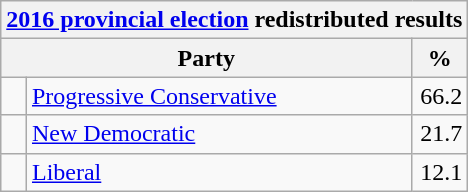<table class="wikitable">
<tr>
<th colspan="4"><a href='#'>2016 provincial election</a> redistributed results</th>
</tr>
<tr>
<th bgcolor="#DDDDFF" width="130px" colspan="2">Party</th>
<th bgcolor="#DDDDFF" width="30px">%</th>
</tr>
<tr>
<td> </td>
<td><a href='#'>Progressive Conservative</a></td>
<td align=right>66.2</td>
</tr>
<tr>
<td> </td>
<td><a href='#'>New Democratic</a></td>
<td align=right>21.7</td>
</tr>
<tr>
<td> </td>
<td><a href='#'>Liberal</a></td>
<td align=right>12.1</td>
</tr>
</table>
